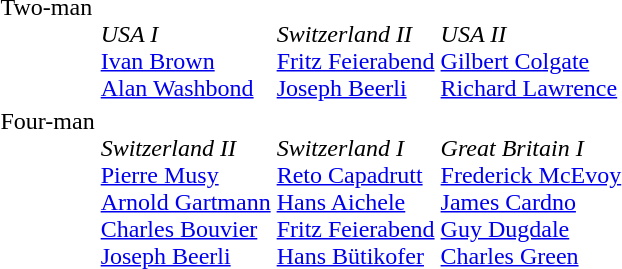<table>
<tr valign="top">
<td>Two-man<br></td>
<td><br><em>USA I</em><br><a href='#'>Ivan Brown</a><br><a href='#'>Alan Washbond</a></td>
<td><br><em>Switzerland II</em><br><a href='#'>Fritz Feierabend</a><br><a href='#'>Joseph Beerli</a></td>
<td><br><em>USA II</em><br><a href='#'>Gilbert Colgate</a><br><a href='#'>Richard Lawrence</a></td>
</tr>
<tr valign="top">
<td>Four-man<br></td>
<td><br><em>Switzerland II</em><br><a href='#'>Pierre Musy</a><br><a href='#'>Arnold Gartmann</a><br><a href='#'>Charles Bouvier</a><br><a href='#'>Joseph Beerli</a></td>
<td><br><em>Switzerland I</em><br><a href='#'>Reto Capadrutt</a><br><a href='#'>Hans Aichele</a><br><a href='#'>Fritz Feierabend</a><br><a href='#'>Hans Bütikofer</a></td>
<td><br><em>Great Britain I</em><br><a href='#'>Frederick McEvoy</a><br><a href='#'>James Cardno</a><br><a href='#'>Guy Dugdale</a><br><a href='#'>Charles Green</a></td>
</tr>
</table>
